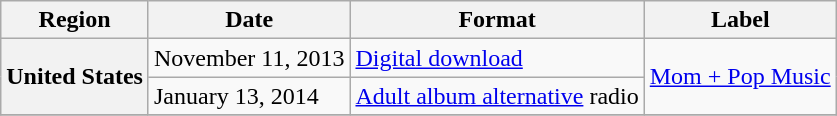<table class="wikitable plainrowheaders">
<tr>
<th>Region</th>
<th>Date</th>
<th>Format</th>
<th>Label</th>
</tr>
<tr>
<th scope="row" rowspan="2">United States</th>
<td>November 11, 2013</td>
<td><a href='#'>Digital download</a></td>
<td rowspan="2"><a href='#'>Mom + Pop Music</a></td>
</tr>
<tr>
<td>January 13, 2014</td>
<td><a href='#'>Adult album alternative</a> radio</td>
</tr>
<tr>
</tr>
</table>
